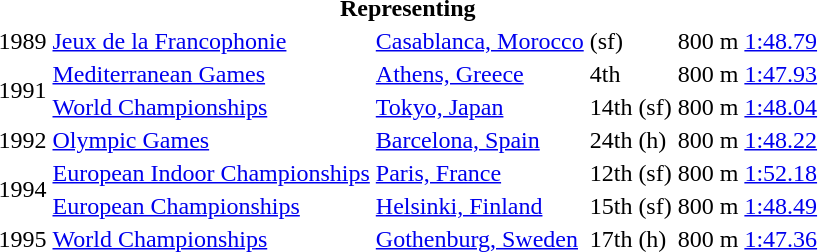<table>
<tr>
<th colspan="6">Representing </th>
</tr>
<tr>
<td>1989</td>
<td><a href='#'>Jeux de la Francophonie</a></td>
<td><a href='#'>Casablanca, Morocco</a></td>
<td>(sf)</td>
<td>800 m</td>
<td><a href='#'>1:48.79</a></td>
</tr>
<tr>
<td rowspan=2>1991</td>
<td><a href='#'>Mediterranean Games</a></td>
<td><a href='#'>Athens, Greece</a></td>
<td>4th</td>
<td>800 m</td>
<td><a href='#'>1:47.93</a></td>
</tr>
<tr>
<td><a href='#'>World Championships</a></td>
<td><a href='#'>Tokyo, Japan</a></td>
<td>14th (sf)</td>
<td>800 m</td>
<td><a href='#'>1:48.04</a></td>
</tr>
<tr>
<td>1992</td>
<td><a href='#'>Olympic Games</a></td>
<td><a href='#'>Barcelona, Spain</a></td>
<td>24th (h)</td>
<td>800 m</td>
<td><a href='#'>1:48.22</a></td>
</tr>
<tr>
<td rowspan=2>1994</td>
<td><a href='#'>European Indoor Championships</a></td>
<td><a href='#'>Paris, France</a></td>
<td>12th (sf)</td>
<td>800 m</td>
<td><a href='#'>1:52.18</a></td>
</tr>
<tr>
<td><a href='#'>European Championships</a></td>
<td><a href='#'>Helsinki, Finland</a></td>
<td>15th (sf)</td>
<td>800 m</td>
<td><a href='#'>1:48.49</a></td>
</tr>
<tr>
<td>1995</td>
<td><a href='#'>World Championships</a></td>
<td><a href='#'>Gothenburg, Sweden</a></td>
<td>17th (h)</td>
<td>800 m</td>
<td><a href='#'>1:47.36</a></td>
</tr>
</table>
